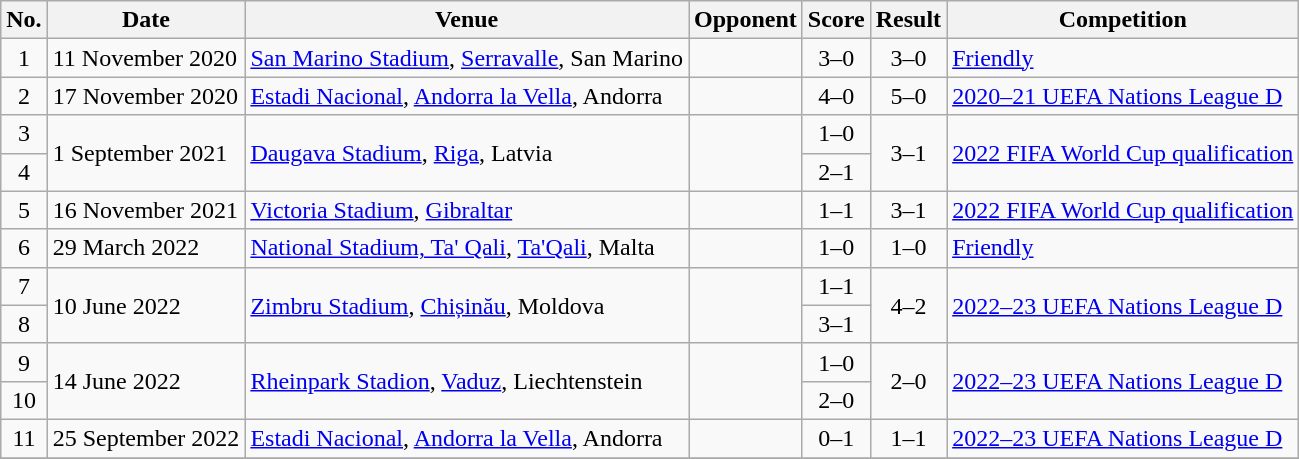<table class="wikitable sortable">
<tr>
<th scope="col">No.</th>
<th scope="col">Date</th>
<th scope="col">Venue</th>
<th scope="col">Opponent</th>
<th scope="col">Score</th>
<th scope="col">Result</th>
<th scope="col">Competition</th>
</tr>
<tr>
<td align="center">1</td>
<td>11 November 2020</td>
<td><a href='#'>San Marino Stadium</a>, <a href='#'>Serravalle</a>, San Marino</td>
<td></td>
<td align="center">3–0</td>
<td align="center">3–0</td>
<td><a href='#'>Friendly</a></td>
</tr>
<tr>
<td align="center">2</td>
<td>17 November 2020</td>
<td><a href='#'>Estadi Nacional</a>, <a href='#'>Andorra la Vella</a>, Andorra</td>
<td></td>
<td align="center">4–0</td>
<td align="center">5–0</td>
<td><a href='#'>2020–21 UEFA Nations League D</a></td>
</tr>
<tr>
<td align="center">3</td>
<td rowspan="2">1 September 2021</td>
<td rowspan="2"><a href='#'>Daugava Stadium</a>, <a href='#'>Riga</a>, Latvia</td>
<td rowspan="2"></td>
<td align="center">1–0</td>
<td rowspan="2" align="center">3–1</td>
<td rowspan="2"><a href='#'>2022 FIFA World Cup qualification</a></td>
</tr>
<tr>
<td align="center">4</td>
<td align="center">2–1</td>
</tr>
<tr>
<td align="center">5</td>
<td>16 November 2021</td>
<td><a href='#'>Victoria Stadium</a>, <a href='#'>Gibraltar</a></td>
<td></td>
<td align="center">1–1</td>
<td align="center">3–1</td>
<td><a href='#'>2022 FIFA World Cup qualification</a></td>
</tr>
<tr>
<td align="center">6</td>
<td>29 March 2022</td>
<td><a href='#'>National Stadium, Ta' Qali</a>, <a href='#'>Ta'Qali</a>, Malta</td>
<td></td>
<td align="center">1–0</td>
<td align="center">1–0</td>
<td><a href='#'>Friendly</a></td>
</tr>
<tr>
<td align="center">7</td>
<td rowspan="2">10 June 2022</td>
<td rowspan="2"><a href='#'>Zimbru Stadium</a>, <a href='#'>Chișinău</a>, Moldova</td>
<td rowspan="2"></td>
<td align="center">1–1</td>
<td rowspan="2" align="center">4–2</td>
<td rowspan="2"><a href='#'>2022–23 UEFA Nations League D</a></td>
</tr>
<tr>
<td align="center">8</td>
<td align="center">3–1</td>
</tr>
<tr>
<td align="center">9</td>
<td rowspan="2">14 June 2022</td>
<td rowspan="2"><a href='#'>Rheinpark Stadion</a>, <a href='#'>Vaduz</a>, Liechtenstein</td>
<td rowspan="2"></td>
<td align="center">1–0</td>
<td rowspan="2" align="center">2–0</td>
<td rowspan="2"><a href='#'>2022–23 UEFA Nations League D</a></td>
</tr>
<tr>
<td align="center">10</td>
<td align="center">2–0</td>
</tr>
<tr>
<td align="center">11</td>
<td>25 September 2022</td>
<td><a href='#'>Estadi Nacional</a>, <a href='#'>Andorra la Vella</a>, Andorra</td>
<td></td>
<td align="center">0–1</td>
<td align="center">1–1</td>
<td><a href='#'>2022–23 UEFA Nations League D</a></td>
</tr>
<tr>
</tr>
</table>
